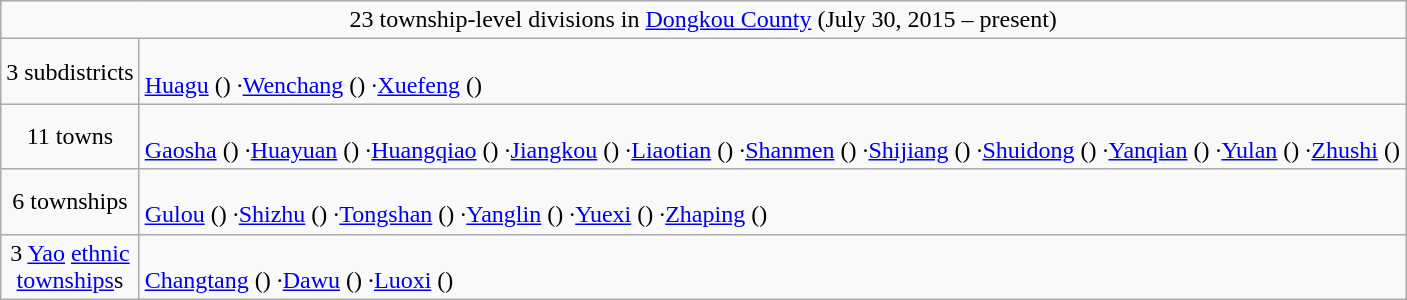<table class="wikitable">
<tr>
<td style="text-align:center;" colspan="2">23 township-level divisions in <a href='#'>Dongkou County</a> (July 30, 2015 – present)</td>
</tr>
<tr align=left>
<td align=center>3 subdistricts</td>
<td><br><a href='#'>Huagu</a> ()
·<a href='#'>Wenchang</a> ()
·<a href='#'>Xuefeng</a> ()</td>
</tr>
<tr align=left>
<td align=center>11 towns</td>
<td><br><a href='#'>Gaosha</a> ()
·<a href='#'>Huayuan</a> ()
·<a href='#'>Huangqiao</a> ()
·<a href='#'>Jiangkou</a> ()
·<a href='#'>Liaotian</a> ()
·<a href='#'>Shanmen</a> ()
·<a href='#'>Shijiang</a> ()
·<a href='#'>Shuidong</a> ()
·<a href='#'>Yanqian</a> ()
·<a href='#'>Yulan</a> ()
·<a href='#'>Zhushi</a> ()</td>
</tr>
<tr align=left>
<td align=center>6 townships</td>
<td><br><a href='#'>Gulou</a> ()
·<a href='#'>Shizhu</a> ()
·<a href='#'>Tongshan</a> ()
·<a href='#'>Yanglin</a> ()
·<a href='#'>Yuexi</a> ()
·<a href='#'>Zhaping</a> ()</td>
</tr>
<tr align=left>
<td align=center>3 <a href='#'>Yao</a> <a href='#'>ethnic <br>townships</a>s</td>
<td><br><a href='#'>Changtang</a> ()
·<a href='#'>Dawu</a> ()
·<a href='#'>Luoxi</a> ()</td>
</tr>
</table>
